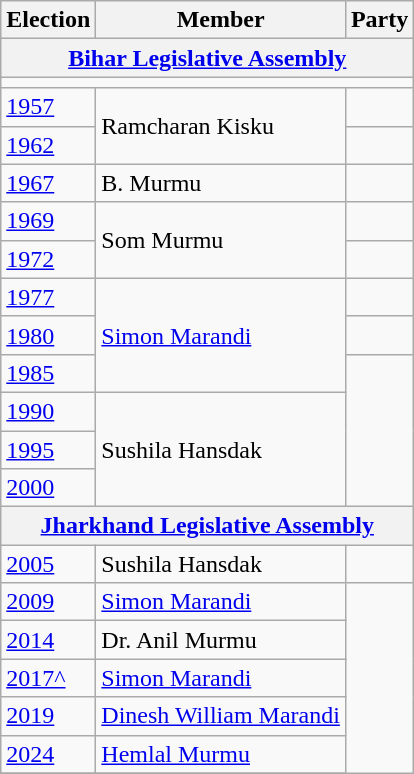<table class="wikitable sortable">
<tr>
<th>Election</th>
<th>Member</th>
<th colspan=2>Party</th>
</tr>
<tr>
<th colspan=4><a href='#'>Bihar Legislative Assembly</a></th>
</tr>
<tr>
<td colspan="4"></td>
</tr>
<tr>
<td><a href='#'>1957</a></td>
<td rowspan=2>Ramcharan Kisku</td>
<td></td>
</tr>
<tr>
<td><a href='#'>1962</a></td>
<td></td>
</tr>
<tr>
<td><a href='#'>1967</a></td>
<td>B. Murmu</td>
<td></td>
</tr>
<tr>
<td><a href='#'>1969</a></td>
<td rowspan=2>Som Murmu</td>
<td></td>
</tr>
<tr>
<td><a href='#'>1972</a></td>
</tr>
<tr>
<td><a href='#'>1977</a></td>
<td rowspan=3><a href='#'>Simon Marandi</a></td>
<td></td>
</tr>
<tr>
<td><a href='#'>1980</a></td>
<td></td>
</tr>
<tr>
<td><a href='#'>1985</a></td>
</tr>
<tr>
<td><a href='#'>1990</a></td>
<td rowspan=3>Sushila Hansdak</td>
</tr>
<tr>
<td><a href='#'>1995</a></td>
</tr>
<tr>
<td><a href='#'>2000</a></td>
</tr>
<tr>
<th colspan=4><a href='#'>Jharkhand Legislative Assembly</a></th>
</tr>
<tr>
<td><a href='#'>2005</a></td>
<td>Sushila Hansdak</td>
<td></td>
</tr>
<tr>
<td><a href='#'>2009</a></td>
<td><a href='#'>Simon Marandi</a></td>
</tr>
<tr>
<td><a href='#'>2014</a></td>
<td>Dr. Anil Murmu</td>
</tr>
<tr>
<td><a href='#'>2017^</a></td>
<td><a href='#'>Simon Marandi</a></td>
</tr>
<tr>
<td><a href='#'>2019</a></td>
<td><a href='#'>Dinesh William Marandi</a></td>
</tr>
<tr>
<td><a href='#'>2024</a></td>
<td><a href='#'>Hemlal Murmu</a></td>
</tr>
<tr>
</tr>
</table>
